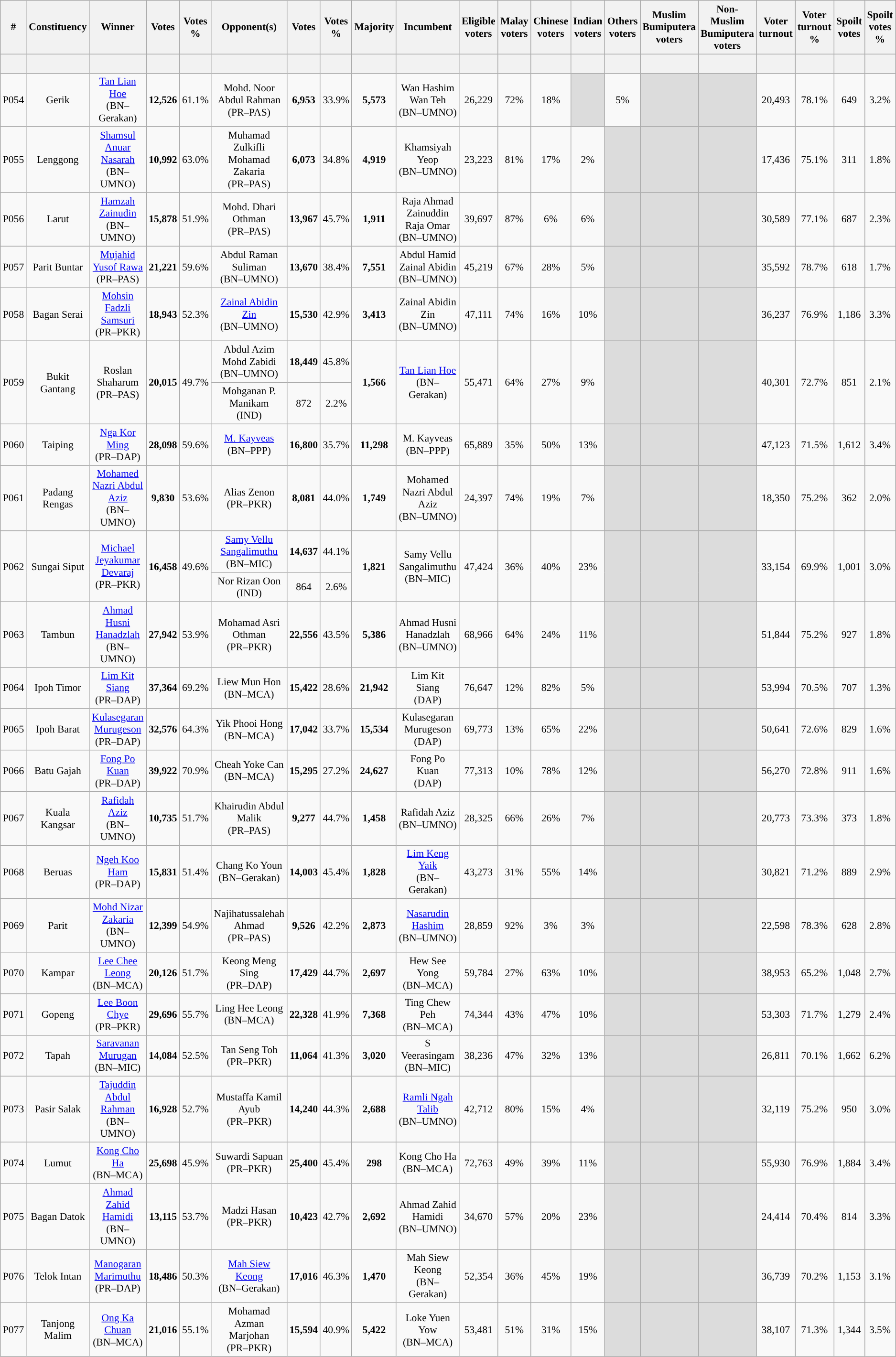<table class="wikitable sortable" style="text-align:center; font-size:90%">
<tr>
<th width="30">#</th>
<th width="60">Constituency</th>
<th width="150">Winner</th>
<th width="50">Votes</th>
<th width="50">Votes %</th>
<th width="150">Opponent(s)</th>
<th width="50">Votes</th>
<th width="50">Votes %</th>
<th width="50">Majority</th>
<th width="150">Incumbent</th>
<th width="50">Eligible voters</th>
<th width="50">Malay voters</th>
<th width="50">Chinese voters</th>
<th width="50">Indian voters</th>
<th width="50">Others voters</th>
<th width="50">Muslim Bumiputera voters</th>
<th width="50">Non-Muslim Bumiputera voters</th>
<th width="50">Voter turnout</th>
<th width="50">Voter turnout %</th>
<th width="50">Spoilt votes</th>
<th width="50">Spoilt votes %</th>
</tr>
<tr>
<th height="20"></th>
<th></th>
<th></th>
<th></th>
<th></th>
<th></th>
<th></th>
<th></th>
<th></th>
<th></th>
<th></th>
<th></th>
<th></th>
<th></th>
<th></th>
<th></th>
<th></th>
<th></th>
<th></th>
<th></th>
<th></th>
</tr>
<tr>
<td>P054</td>
<td>Gerik</td>
<td><a href='#'>Tan Lian Hoe</a><br>(BN–Gerakan)</td>
<td><strong>12,526</strong></td>
<td>61.1%</td>
<td>Mohd. Noor Abdul Rahman<br>(PR–PAS)</td>
<td><strong>6,953</strong></td>
<td>33.9%</td>
<td><strong>5,573</strong></td>
<td>Wan Hashim Wan Teh<br>(BN–UMNO)</td>
<td>26,229</td>
<td>72%</td>
<td>18%</td>
<td bgcolor="dcdcdc"></td>
<td>5%</td>
<td bgcolor="dcdcdc"></td>
<td bgcolor="dcdcdc"></td>
<td>20,493</td>
<td>78.1%</td>
<td>649</td>
<td>3.2%</td>
</tr>
<tr>
<td>P055</td>
<td>Lenggong</td>
<td><a href='#'>Shamsul Anuar Nasarah</a><br>(BN–UMNO)</td>
<td><strong>10,992</strong></td>
<td>63.0%</td>
<td>Muhamad Zulkifli Mohamad Zakaria<br>(PR–PAS)</td>
<td><strong>6,073</strong></td>
<td>34.8%</td>
<td><strong>4,919</strong></td>
<td>Khamsiyah Yeop<br>(BN–UMNO)</td>
<td>23,223</td>
<td>81%</td>
<td>17%</td>
<td>2%</td>
<td bgcolor="dcdcdc"></td>
<td bgcolor="dcdcdc"></td>
<td bgcolor="dcdcdc"></td>
<td>17,436</td>
<td>75.1%</td>
<td>311</td>
<td>1.8%</td>
</tr>
<tr>
<td>P056</td>
<td>Larut</td>
<td><a href='#'>Hamzah Zainudin</a><br>(BN–UMNO)</td>
<td><strong>15,878</strong></td>
<td>51.9%</td>
<td>Mohd. Dhari Othman<br>(PR–PAS)</td>
<td><strong>13,967</strong></td>
<td>45.7%</td>
<td><strong>1,911</strong></td>
<td>Raja Ahmad Zainuddin Raja Omar<br>(BN–UMNO)</td>
<td>39,697</td>
<td>87%</td>
<td>6%</td>
<td>6%</td>
<td bgcolor="dcdcdc"></td>
<td bgcolor="dcdcdc"></td>
<td bgcolor="dcdcdc"></td>
<td>30,589</td>
<td>77.1%</td>
<td>687</td>
<td>2.3%</td>
</tr>
<tr>
<td>P057</td>
<td>Parit Buntar</td>
<td><a href='#'>Mujahid Yusof Rawa</a><br>(PR–PAS)</td>
<td><strong>21,221</strong></td>
<td>59.6%</td>
<td>Abdul Raman Suliman<br>(BN–UMNO)</td>
<td><strong>13,670</strong></td>
<td>38.4%</td>
<td><strong>7,551</strong></td>
<td>Abdul Hamid Zainal Abidin<br>(BN–UMNO)</td>
<td>45,219</td>
<td>67%</td>
<td>28%</td>
<td>5%</td>
<td bgcolor="dcdcdc"></td>
<td bgcolor="dcdcdc"></td>
<td bgcolor="dcdcdc"></td>
<td>35,592</td>
<td>78.7%</td>
<td>618</td>
<td>1.7%</td>
</tr>
<tr>
<td>P058</td>
<td>Bagan Serai</td>
<td><a href='#'>Mohsin Fadzli Samsuri</a><br>(PR–PKR)</td>
<td><strong>18,943</strong></td>
<td>52.3%</td>
<td><a href='#'>Zainal Abidin Zin</a><br>(BN–UMNO)</td>
<td><strong>15,530</strong></td>
<td>42.9%</td>
<td><strong>3,413</strong></td>
<td>Zainal Abidin Zin<br>(BN–UMNO)</td>
<td>47,111</td>
<td>74%</td>
<td>16%</td>
<td>10%</td>
<td bgcolor="dcdcdc"></td>
<td bgcolor="dcdcdc"></td>
<td bgcolor="dcdcdc"></td>
<td>36,237</td>
<td>76.9%</td>
<td>1,186</td>
<td>3.3%</td>
</tr>
<tr>
<td rowspan="2">P059</td>
<td rowspan="2">Bukit Gantang</td>
<td rowspan="2">Roslan Shaharum<br>(PR–PAS)</td>
<td rowspan="2"><strong>20,015</strong></td>
<td rowspan="2">49.7%</td>
<td>Abdul Azim Mohd Zabidi<br>(BN–UMNO)</td>
<td><strong>18,449</strong></td>
<td>45.8%</td>
<td rowspan="2"><strong>1,566</strong></td>
<td rowspan="2"><a href='#'>Tan Lian Hoe</a><br>(BN–Gerakan)</td>
<td rowspan="2">55,471</td>
<td rowspan="2">64%</td>
<td rowspan="2">27%</td>
<td rowspan="2">9%</td>
<td rowspan="2" bgcolor="dcdcdc"></td>
<td rowspan="2" bgcolor="dcdcdc"></td>
<td rowspan="2" bgcolor="dcdcdc"></td>
<td rowspan="2">40,301</td>
<td rowspan="2">72.7%</td>
<td rowspan="2">851</td>
<td rowspan="2">2.1%</td>
</tr>
<tr>
<td>Mohganan P. Manikam<br>(IND)</td>
<td>872</td>
<td>2.2%</td>
</tr>
<tr>
<td>P060</td>
<td>Taiping</td>
<td><a href='#'>Nga Kor Ming</a><br>(PR–DAP)</td>
<td><strong>28,098</strong></td>
<td>59.6%</td>
<td><a href='#'>M. Kayveas</a><br>(BN–PPP)</td>
<td><strong>16,800</strong></td>
<td>35.7%</td>
<td><strong>11,298</strong></td>
<td>M. Kayveas<br>(BN–PPP)</td>
<td>65,889</td>
<td>35%</td>
<td>50%</td>
<td>13%</td>
<td bgcolor="dcdcdc"></td>
<td bgcolor="dcdcdc"></td>
<td bgcolor="dcdcdc"></td>
<td>47,123</td>
<td>71.5%</td>
<td>1,612</td>
<td>3.4%</td>
</tr>
<tr>
<td>P061</td>
<td>Padang Rengas</td>
<td><a href='#'>Mohamed Nazri Abdul Aziz</a><br>(BN–UMNO)</td>
<td><strong>9,830</strong></td>
<td>53.6%</td>
<td>Alias Zenon<br>(PR–PKR)</td>
<td><strong>8,081</strong></td>
<td>44.0%</td>
<td><strong>1,749</strong></td>
<td>Mohamed Nazri Abdul Aziz<br>(BN–UMNO)</td>
<td>24,397</td>
<td>74%</td>
<td>19%</td>
<td>7%</td>
<td bgcolor="dcdcdc"></td>
<td bgcolor="dcdcdc"></td>
<td bgcolor="dcdcdc"></td>
<td>18,350</td>
<td>75.2%</td>
<td>362</td>
<td>2.0%</td>
</tr>
<tr>
<td rowspan="2">P062</td>
<td rowspan="2">Sungai Siput</td>
<td rowspan="2"><a href='#'>Michael Jeyakumar Devaraj</a><br>(PR–PKR)</td>
<td rowspan="2"><strong>16,458</strong></td>
<td rowspan="2">49.6%</td>
<td><a href='#'>Samy Vellu Sangalimuthu</a><br>(BN–MIC)</td>
<td><strong>14,637</strong></td>
<td>44.1%</td>
<td rowspan="2"><strong>1,821</strong></td>
<td rowspan="2">Samy Vellu Sangalimuthu<br>(BN–MIC)</td>
<td rowspan="2">47,424</td>
<td rowspan="2">36%</td>
<td rowspan="2">40%</td>
<td rowspan="2">23%</td>
<td rowspan="2" bgcolor="dcdcdc"></td>
<td rowspan="2" bgcolor="dcdcdc"></td>
<td rowspan="2" bgcolor="dcdcdc"></td>
<td rowspan="2">33,154</td>
<td rowspan="2">69.9%</td>
<td rowspan="2">1,001</td>
<td rowspan="2">3.0%</td>
</tr>
<tr>
<td>Nor Rizan Oon<br>(IND)</td>
<td>864</td>
<td>2.6%</td>
</tr>
<tr>
<td>P063</td>
<td>Tambun</td>
<td><a href='#'>Ahmad Husni Hanadzlah</a><br>(BN–UMNO)</td>
<td><strong>27,942</strong></td>
<td>53.9%</td>
<td>Mohamad Asri Othman<br>(PR–PKR)</td>
<td><strong>22,556</strong></td>
<td>43.5%</td>
<td><strong>5,386</strong></td>
<td>Ahmad Husni Hanadzlah<br>(BN–UMNO)</td>
<td>68,966</td>
<td>64%</td>
<td>24%</td>
<td>11%</td>
<td bgcolor="dcdcdc"></td>
<td bgcolor="dcdcdc"></td>
<td bgcolor="dcdcdc"></td>
<td>51,844</td>
<td>75.2%</td>
<td>927</td>
<td>1.8%</td>
</tr>
<tr>
<td>P064</td>
<td>Ipoh Timor</td>
<td><a href='#'>Lim Kit Siang</a><br>(PR–DAP)</td>
<td><strong>37,364</strong></td>
<td>69.2%</td>
<td>Liew Mun Hon<br>(BN–MCA)</td>
<td><strong>15,422</strong></td>
<td>28.6%</td>
<td><strong>21,942</strong></td>
<td>Lim Kit Siang<br>(DAP)</td>
<td>76,647</td>
<td>12%</td>
<td>82%</td>
<td>5%</td>
<td bgcolor="dcdcdc"></td>
<td bgcolor="dcdcdc"></td>
<td bgcolor="dcdcdc"></td>
<td>53,994</td>
<td>70.5%</td>
<td>707</td>
<td>1.3%</td>
</tr>
<tr>
<td>P065</td>
<td>Ipoh Barat</td>
<td><a href='#'>Kulasegaran Murugeson</a><br>(PR–DAP)</td>
<td><strong>32,576</strong></td>
<td>64.3%</td>
<td>Yik Phooi Hong<br>(BN–MCA)</td>
<td><strong>17,042</strong></td>
<td>33.7%</td>
<td><strong>15,534</strong></td>
<td>Kulasegaran Murugeson<br>(DAP)</td>
<td>69,773</td>
<td>13%</td>
<td>65%</td>
<td>22%</td>
<td bgcolor="dcdcdc"></td>
<td bgcolor="dcdcdc"></td>
<td bgcolor="dcdcdc"></td>
<td>50,641</td>
<td>72.6%</td>
<td>829</td>
<td>1.6%</td>
</tr>
<tr>
<td>P066</td>
<td>Batu Gajah</td>
<td><a href='#'>Fong Po Kuan</a><br>(PR–DAP)</td>
<td><strong>39,922</strong></td>
<td>70.9%</td>
<td>Cheah Yoke Can<br>(BN–MCA)</td>
<td><strong>15,295</strong></td>
<td>27.2%</td>
<td><strong>24,627</strong></td>
<td>Fong Po Kuan<br>(DAP)</td>
<td>77,313</td>
<td>10%</td>
<td>78%</td>
<td>12%</td>
<td bgcolor="dcdcdc"></td>
<td bgcolor="dcdcdc"></td>
<td bgcolor="dcdcdc"></td>
<td>56,270</td>
<td>72.8%</td>
<td>911</td>
<td>1.6%</td>
</tr>
<tr>
<td>P067</td>
<td>Kuala Kangsar</td>
<td><a href='#'>Rafidah Aziz</a><br>(BN–UMNO)</td>
<td><strong>10,735</strong></td>
<td>51.7%</td>
<td>Khairudin Abdul Malik<br>(PR–PAS)</td>
<td><strong>9,277</strong></td>
<td>44.7%</td>
<td><strong>1,458</strong></td>
<td>Rafidah Aziz<br>(BN–UMNO)</td>
<td>28,325</td>
<td>66%</td>
<td>26%</td>
<td>7%</td>
<td bgcolor="dcdcdc"></td>
<td bgcolor="dcdcdc"></td>
<td bgcolor="dcdcdc"></td>
<td>20,773</td>
<td>73.3%</td>
<td>373</td>
<td>1.8%</td>
</tr>
<tr>
<td>P068</td>
<td>Beruas</td>
<td><a href='#'>Ngeh Koo Ham</a><br>(PR–DAP)</td>
<td><strong>15,831</strong></td>
<td>51.4%</td>
<td>Chang Ko Youn<br>(BN–Gerakan)</td>
<td><strong>14,003</strong></td>
<td>45.4%</td>
<td><strong>1,828</strong></td>
<td><a href='#'>Lim Keng Yaik</a><br>(BN–Gerakan)</td>
<td>43,273</td>
<td>31%</td>
<td>55%</td>
<td>14%</td>
<td bgcolor="dcdcdc"></td>
<td bgcolor="dcdcdc"></td>
<td bgcolor="dcdcdc"></td>
<td>30,821</td>
<td>71.2%</td>
<td>889</td>
<td>2.9%</td>
</tr>
<tr>
<td>P069</td>
<td>Parit</td>
<td><a href='#'>Mohd Nizar Zakaria</a><br>(BN–UMNO)</td>
<td><strong>12,399</strong></td>
<td>54.9%</td>
<td>Najihatussalehah Ahmad<br>(PR–PAS)</td>
<td><strong>9,526</strong></td>
<td>42.2%</td>
<td><strong>2,873</strong></td>
<td><a href='#'>Nasarudin Hashim</a><br>(BN–UMNO)</td>
<td>28,859</td>
<td>92%</td>
<td>3%</td>
<td>3%</td>
<td bgcolor="dcdcdc"></td>
<td bgcolor="dcdcdc"></td>
<td bgcolor="dcdcdc"></td>
<td>22,598</td>
<td>78.3%</td>
<td>628</td>
<td>2.8%</td>
</tr>
<tr>
<td>P070</td>
<td>Kampar</td>
<td><a href='#'>Lee Chee Leong</a><br>(BN–MCA)</td>
<td><strong>20,126</strong></td>
<td>51.7%</td>
<td>Keong Meng Sing<br>(PR–DAP)</td>
<td><strong>17,429</strong></td>
<td>44.7%</td>
<td><strong>2,697</strong></td>
<td>Hew See Yong<br>(BN–MCA)</td>
<td>59,784</td>
<td>27%</td>
<td>63%</td>
<td>10%</td>
<td bgcolor="dcdcdc"></td>
<td bgcolor="dcdcdc"></td>
<td bgcolor="dcdcdc"></td>
<td>38,953</td>
<td>65.2%</td>
<td>1,048</td>
<td>2.7%</td>
</tr>
<tr>
<td>P071</td>
<td>Gopeng</td>
<td><a href='#'>Lee Boon Chye</a><br>(PR–PKR)</td>
<td><strong>29,696</strong></td>
<td>55.7%</td>
<td>Ling Hee Leong<br>(BN–MCA)</td>
<td><strong>22,328</strong></td>
<td>41.9%</td>
<td><strong>7,368</strong></td>
<td>Ting Chew Peh<br>(BN–MCA)</td>
<td>74,344</td>
<td>43%</td>
<td>47%</td>
<td>10%</td>
<td bgcolor="dcdcdc"></td>
<td bgcolor="dcdcdc"></td>
<td bgcolor="dcdcdc"></td>
<td>53,303</td>
<td>71.7%</td>
<td>1,279</td>
<td>2.4%</td>
</tr>
<tr>
<td>P072</td>
<td>Tapah</td>
<td><a href='#'>Saravanan Murugan</a><br>(BN–MIC)</td>
<td><strong>14,084</strong></td>
<td>52.5%</td>
<td>Tan Seng Toh<br>(PR–PKR)</td>
<td><strong>11,064</strong></td>
<td>41.3%</td>
<td><strong>3,020</strong></td>
<td>S Veerasingam<br>(BN–MIC)</td>
<td>38,236</td>
<td>47%</td>
<td>32%</td>
<td>13%</td>
<td bgcolor="dcdcdc"></td>
<td bgcolor="dcdcdc"></td>
<td bgcolor="dcdcdc"></td>
<td>26,811</td>
<td>70.1%</td>
<td>1,662</td>
<td>6.2%</td>
</tr>
<tr>
<td>P073</td>
<td>Pasir Salak</td>
<td><a href='#'>Tajuddin Abdul Rahman</a><br>(BN–UMNO)</td>
<td><strong>16,928</strong></td>
<td>52.7%</td>
<td>Mustaffa Kamil Ayub<br>(PR–PKR)</td>
<td><strong>14,240</strong></td>
<td>44.3%</td>
<td><strong>2,688</strong></td>
<td><a href='#'>Ramli Ngah Talib</a><br>(BN–UMNO)</td>
<td>42,712</td>
<td>80%</td>
<td>15%</td>
<td>4%</td>
<td bgcolor="dcdcdc"></td>
<td bgcolor="dcdcdc"></td>
<td bgcolor="dcdcdc"></td>
<td>32,119</td>
<td>75.2%</td>
<td>950</td>
<td>3.0%</td>
</tr>
<tr>
<td>P074</td>
<td>Lumut</td>
<td><a href='#'>Kong Cho Ha</a><br>(BN–MCA)</td>
<td><strong>25,698</strong></td>
<td>45.9%</td>
<td>Suwardi Sapuan<br>(PR–PKR)</td>
<td><strong>25,400</strong></td>
<td>45.4%</td>
<td><strong>298</strong></td>
<td>Kong Cho Ha<br>(BN–MCA)</td>
<td>72,763</td>
<td>49%</td>
<td>39%</td>
<td>11%</td>
<td bgcolor="dcdcdc"></td>
<td bgcolor="dcdcdc"></td>
<td bgcolor="dcdcdc"></td>
<td>55,930</td>
<td>76.9%</td>
<td>1,884</td>
<td>3.4%</td>
</tr>
<tr>
<td>P075</td>
<td>Bagan Datok</td>
<td><a href='#'>Ahmad Zahid Hamidi</a><br>(BN–UMNO)</td>
<td><strong>13,115</strong></td>
<td>53.7%</td>
<td>Madzi Hasan<br>(PR–PKR)</td>
<td><strong>10,423</strong></td>
<td>42.7%</td>
<td><strong>2,692</strong></td>
<td>Ahmad Zahid Hamidi<br>(BN–UMNO)</td>
<td>34,670</td>
<td>57%</td>
<td>20%</td>
<td>23%</td>
<td bgcolor="dcdcdc"></td>
<td bgcolor="dcdcdc"></td>
<td bgcolor="dcdcdc"></td>
<td>24,414</td>
<td>70.4%</td>
<td>814</td>
<td>3.3%</td>
</tr>
<tr>
<td>P076</td>
<td>Telok Intan</td>
<td><a href='#'>Manogaran Marimuthu</a><br>(PR–DAP)</td>
<td><strong>18,486</strong></td>
<td>50.3%</td>
<td><a href='#'>Mah Siew Keong</a><br>(BN–Gerakan)</td>
<td><strong>17,016</strong></td>
<td>46.3%</td>
<td><strong>1,470</strong></td>
<td>Mah Siew Keong<br>(BN–Gerakan)</td>
<td>52,354</td>
<td>36%</td>
<td>45%</td>
<td>19%</td>
<td bgcolor="dcdcdc"></td>
<td bgcolor="dcdcdc"></td>
<td bgcolor="dcdcdc"></td>
<td>36,739</td>
<td>70.2%</td>
<td>1,153</td>
<td>3.1%</td>
</tr>
<tr>
<td>P077</td>
<td>Tanjong Malim</td>
<td><a href='#'>Ong Ka Chuan</a><br>(BN–MCA)</td>
<td><strong>21,016</strong></td>
<td>55.1%</td>
<td>Mohamad Azman Marjohan<br>(PR–PKR)</td>
<td><strong>15,594</strong></td>
<td>40.9%</td>
<td><strong>5,422</strong></td>
<td>Loke Yuen Yow<br>(BN–MCA)</td>
<td>53,481</td>
<td>51%</td>
<td>31%</td>
<td>15%</td>
<td bgcolor="dcdcdc"></td>
<td bgcolor="dcdcdc"></td>
<td bgcolor="dcdcdc"></td>
<td>38,107</td>
<td>71.3%</td>
<td>1,344</td>
<td>3.5%</td>
</tr>
</table>
